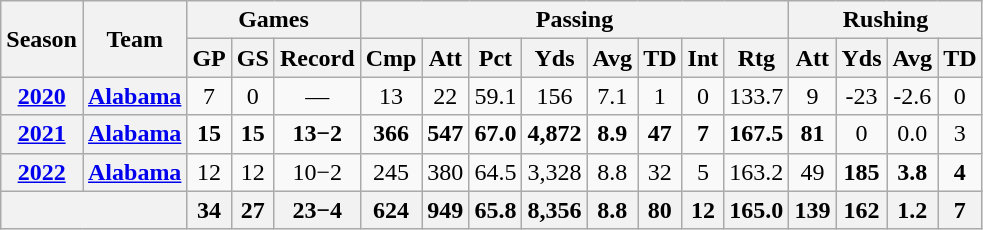<table class="wikitable" style="text-align:center;">
<tr>
<th rowspan="2">Season</th>
<th rowspan="2">Team</th>
<th colspan="3">Games</th>
<th colspan="8">Passing</th>
<th colspan="5">Rushing</th>
</tr>
<tr>
<th>GP</th>
<th>GS</th>
<th>Record</th>
<th>Cmp</th>
<th>Att</th>
<th>Pct</th>
<th>Yds</th>
<th>Avg</th>
<th>TD</th>
<th>Int</th>
<th>Rtg</th>
<th>Att</th>
<th>Yds</th>
<th>Avg</th>
<th>TD</th>
</tr>
<tr>
<th><a href='#'>2020</a></th>
<th><a href='#'>Alabama</a></th>
<td>7</td>
<td>0</td>
<td>—</td>
<td>13</td>
<td>22</td>
<td>59.1</td>
<td>156</td>
<td>7.1</td>
<td>1</td>
<td>0</td>
<td>133.7</td>
<td>9</td>
<td>-23</td>
<td>-2.6</td>
<td>0</td>
</tr>
<tr>
<th><a href='#'>2021</a></th>
<th><a href='#'>Alabama</a></th>
<td><strong>15</strong></td>
<td><strong>15</strong></td>
<td><strong>13−2</strong></td>
<td><strong>366</strong></td>
<td><strong>547</strong></td>
<td><strong>67.0</strong></td>
<td><strong>4,872</strong></td>
<td><strong>8.9</strong></td>
<td><strong>47</strong></td>
<td><strong>7</strong></td>
<td><strong>167.5</strong></td>
<td><strong>81</strong></td>
<td>0</td>
<td>0.0</td>
<td>3</td>
</tr>
<tr>
<th><a href='#'>2022</a></th>
<th><a href='#'>Alabama</a></th>
<td>12</td>
<td>12</td>
<td>10−2</td>
<td>245</td>
<td>380</td>
<td>64.5</td>
<td>3,328</td>
<td>8.8</td>
<td>32</td>
<td>5</td>
<td>163.2</td>
<td>49</td>
<td><strong>185</strong></td>
<td><strong>3.8</strong></td>
<td><strong>4</strong></td>
</tr>
<tr>
<th colspan="2"></th>
<th>34</th>
<th>27</th>
<th>23−4</th>
<th>624</th>
<th>949</th>
<th>65.8</th>
<th>8,356</th>
<th>8.8</th>
<th>80</th>
<th>12</th>
<th>165.0</th>
<th>139</th>
<th>162</th>
<th>1.2</th>
<th>7</th>
</tr>
</table>
